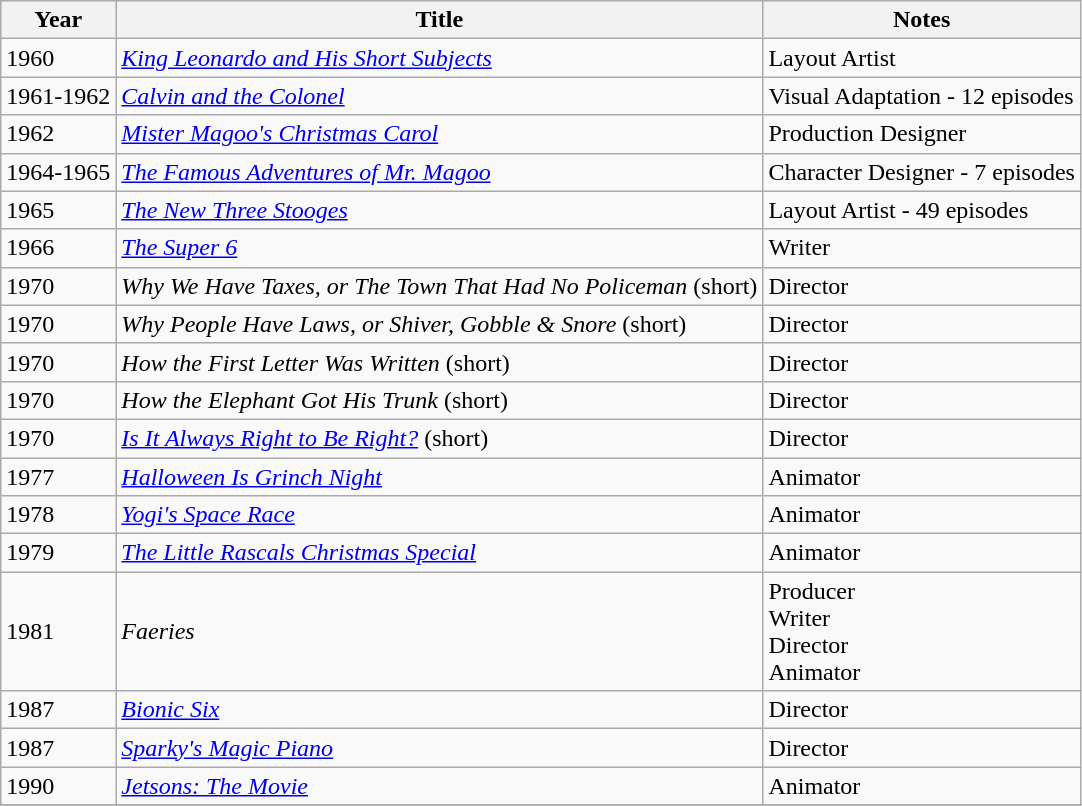<table class="wikitable">
<tr>
<th>Year</th>
<th>Title</th>
<th>Notes</th>
</tr>
<tr>
<td>1960</td>
<td><em><a href='#'>King Leonardo and His Short Subjects</a></em></td>
<td>Layout Artist</td>
</tr>
<tr>
<td>1961-1962</td>
<td><em><a href='#'>Calvin and the Colonel</a></em></td>
<td>Visual Adaptation - 12 episodes</td>
</tr>
<tr>
<td>1962</td>
<td><em><a href='#'>Mister Magoo's Christmas Carol</a></em></td>
<td>Production Designer</td>
</tr>
<tr>
<td>1964-1965</td>
<td><em><a href='#'>The Famous Adventures of Mr. Magoo</a></em></td>
<td>Character Designer - 7 episodes</td>
</tr>
<tr>
<td>1965</td>
<td><em><a href='#'>The New Three Stooges</a></em></td>
<td>Layout Artist - 49 episodes</td>
</tr>
<tr>
<td>1966</td>
<td><em><a href='#'>The Super 6</a></em></td>
<td>Writer</td>
</tr>
<tr>
<td>1970</td>
<td><em>Why We Have Taxes, or The Town That Had No Policeman</em> (short)</td>
<td>Director</td>
</tr>
<tr>
<td>1970</td>
<td><em>Why People Have Laws, or Shiver, Gobble & Snore</em> (short)</td>
<td>Director</td>
</tr>
<tr>
<td>1970</td>
<td><em>How the First Letter Was Written</em> (short)</td>
<td>Director</td>
</tr>
<tr>
<td>1970</td>
<td><em>How the Elephant Got His Trunk</em> (short)</td>
<td>Director</td>
</tr>
<tr>
<td>1970</td>
<td><em><a href='#'>Is It Always Right to Be Right?</a></em> (short)</td>
<td>Director</td>
</tr>
<tr>
<td>1977</td>
<td><em><a href='#'>Halloween Is Grinch Night</a></em></td>
<td>Animator</td>
</tr>
<tr>
<td>1978</td>
<td><em><a href='#'>Yogi's Space Race</a></em></td>
<td>Animator</td>
</tr>
<tr>
<td>1979</td>
<td><em><a href='#'>The Little Rascals Christmas Special</a></em></td>
<td>Animator</td>
</tr>
<tr>
<td>1981</td>
<td><em>Faeries</em></td>
<td>Producer<br>Writer<br>Director<br>Animator</td>
</tr>
<tr>
<td>1987</td>
<td><em><a href='#'>Bionic Six</a></em></td>
<td>Director</td>
</tr>
<tr>
<td>1987</td>
<td><em><a href='#'>Sparky's Magic Piano</a></em></td>
<td>Director</td>
</tr>
<tr>
<td>1990</td>
<td><em><a href='#'>Jetsons: The Movie</a></em></td>
<td>Animator</td>
</tr>
<tr>
</tr>
</table>
